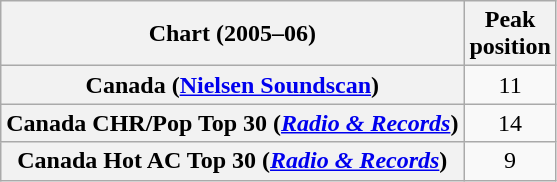<table class="wikitable sortable plainrowheaders" style="text-align:center;">
<tr>
<th scope="col">Chart (2005–06)</th>
<th scope="col">Peak<br>position</th>
</tr>
<tr>
<th scope="row">Canada (<a href='#'>Nielsen Soundscan</a>)</th>
<td>11</td>
</tr>
<tr>
<th scope="row">Canada CHR/Pop Top 30 (<em><a href='#'>Radio & Records</a></em>)</th>
<td>14</td>
</tr>
<tr>
<th scope="row">Canada Hot AC Top 30 (<em><a href='#'>Radio & Records</a></em>)</th>
<td>9</td>
</tr>
</table>
